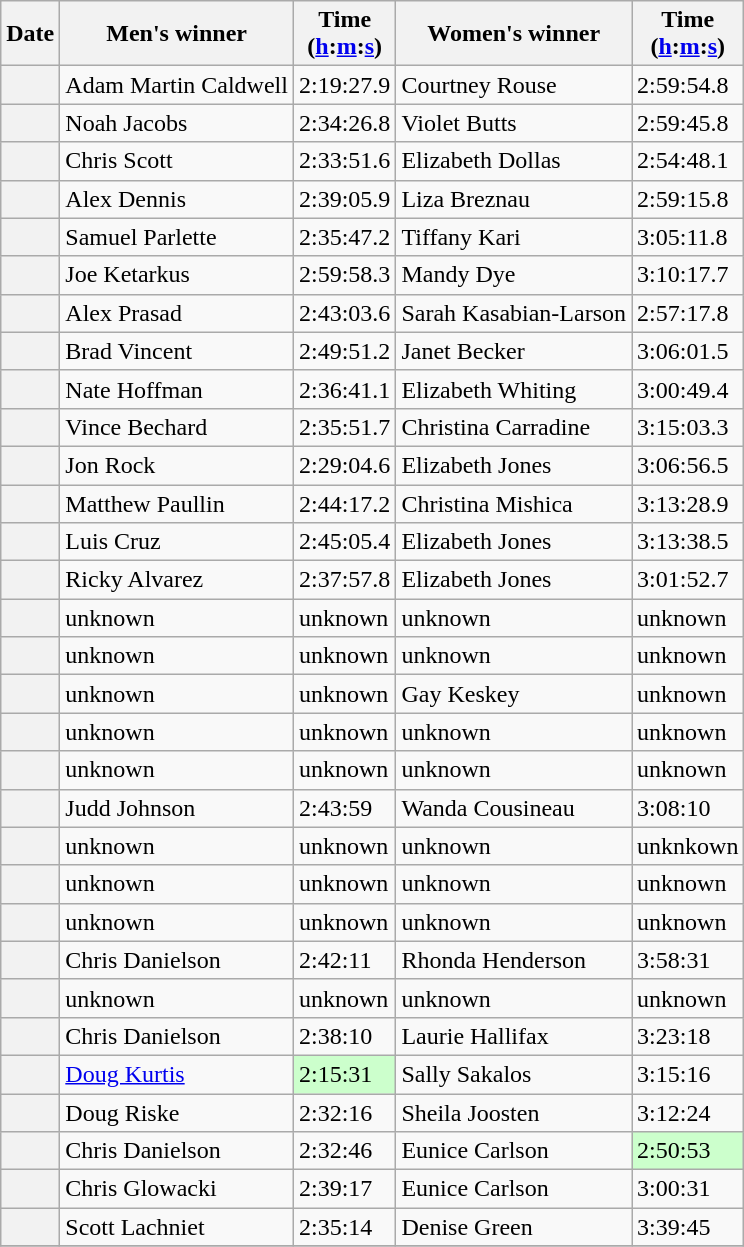<table class="wikitable sortable plainrowheaders">
<tr>
<th scope="col">Date</th>
<th scope="col">Men's winner</th>
<th scope="col">Time<br>(<a href='#'>h</a>:<a href='#'>m</a>:<a href='#'>s</a>)</th>
<th scope="col">Women's winner</th>
<th scope="col">Time<br>(<a href='#'>h</a>:<a href='#'>m</a>:<a href='#'>s</a>)</th>
</tr>
<tr>
<th scope="row"></th>
<td>Adam Martin Caldwell</td>
<td>2:19:27.9</td>
<td>Courtney Rouse</td>
<td>2:59:54.8</td>
</tr>
<tr>
<th scope="row"></th>
<td>Noah Jacobs</td>
<td>2:34:26.8</td>
<td>Violet Butts</td>
<td>2:59:45.8</td>
</tr>
<tr>
<th scope="row"></th>
<td>Chris Scott</td>
<td>2:33:51.6</td>
<td>Elizabeth Dollas</td>
<td>2:54:48.1</td>
</tr>
<tr>
<th scope="row"></th>
<td>Alex Dennis</td>
<td>2:39:05.9</td>
<td>Liza Breznau</td>
<td>2:59:15.8</td>
</tr>
<tr>
<th scope="row"></th>
<td>Samuel Parlette</td>
<td>2:35:47.2</td>
<td>Tiffany Kari</td>
<td>3:05:11.8</td>
</tr>
<tr>
<th scope="row"></th>
<td>Joe Ketarkus</td>
<td>2:59:58.3</td>
<td>Mandy Dye</td>
<td>3:10:17.7</td>
</tr>
<tr>
<th scope="row"></th>
<td>Alex Prasad</td>
<td>2:43:03.6</td>
<td>Sarah Kasabian-Larson</td>
<td>2:57:17.8</td>
</tr>
<tr>
<th scope="row"></th>
<td>Brad Vincent</td>
<td>2:49:51.2</td>
<td>Janet Becker</td>
<td>3:06:01.5</td>
</tr>
<tr>
<th scope="row"></th>
<td>Nate Hoffman</td>
<td>2:36:41.1</td>
<td>Elizabeth Whiting</td>
<td>3:00:49.4</td>
</tr>
<tr>
<th scope="row"></th>
<td>Vince Bechard</td>
<td>2:35:51.7</td>
<td>Christina Carradine</td>
<td>3:15:03.3</td>
</tr>
<tr>
<th scope="row"></th>
<td>Jon Rock</td>
<td>2:29:04.6</td>
<td>Elizabeth Jones</td>
<td>3:06:56.5</td>
</tr>
<tr>
<th scope="row"></th>
<td>Matthew Paullin</td>
<td>2:44:17.2</td>
<td>Christina Mishica</td>
<td>3:13:28.9</td>
</tr>
<tr>
<th scope="row"></th>
<td>Luis Cruz</td>
<td>2:45:05.4</td>
<td>Elizabeth Jones</td>
<td>3:13:38.5</td>
</tr>
<tr>
<th scope="row"></th>
<td>Ricky Alvarez</td>
<td>2:37:57.8</td>
<td>Elizabeth Jones</td>
<td>3:01:52.7</td>
</tr>
<tr>
<th scope="row"></th>
<td>unknown</td>
<td>unknown</td>
<td>unknown</td>
<td>unknown</td>
</tr>
<tr>
<th scope="row"></th>
<td>unknown</td>
<td>unknown</td>
<td>unknown</td>
<td>unknown</td>
</tr>
<tr>
<th scope="row"></th>
<td>unknown</td>
<td>unknown</td>
<td>Gay Keskey</td>
<td>unknown</td>
</tr>
<tr>
<th scope="row"></th>
<td>unknown</td>
<td>unknown</td>
<td>unknown</td>
<td>unknown</td>
</tr>
<tr>
<th scope="row"></th>
<td>unknown</td>
<td>unknown</td>
<td>unknown</td>
<td>unknown</td>
</tr>
<tr>
<th scope="row"></th>
<td>Judd Johnson</td>
<td>2:43:59</td>
<td>Wanda Cousineau</td>
<td>3:08:10</td>
</tr>
<tr>
<th scope="row"></th>
<td>unknown</td>
<td>unknown</td>
<td>unknown</td>
<td>unknkown</td>
</tr>
<tr>
<th scope="row"></th>
<td>unknown</td>
<td>unknown</td>
<td>unknown</td>
<td>unknown</td>
</tr>
<tr>
<th scope="row"></th>
<td>unknown</td>
<td>unknown</td>
<td>unknown</td>
<td>unknown</td>
</tr>
<tr>
<th scope="row"></th>
<td>Chris Danielson</td>
<td>2:42:11</td>
<td>Rhonda Henderson</td>
<td>3:58:31</td>
</tr>
<tr>
<th scope="row"></th>
<td>unknown</td>
<td>unknown</td>
<td>unknown</td>
<td>unknown</td>
</tr>
<tr>
<th scope="row"></th>
<td>Chris Danielson</td>
<td>2:38:10</td>
<td>Laurie Hallifax</td>
<td>3:23:18</td>
</tr>
<tr>
<th scope="row"></th>
<td><a href='#'>Doug Kurtis</a></td>
<td style="background:#CCFFCC">2:15:31</td>
<td>Sally Sakalos</td>
<td>3:15:16</td>
</tr>
<tr>
<th scope="row"></th>
<td>Doug Riske</td>
<td>2:32:16</td>
<td>Sheila Joosten</td>
<td>3:12:24</td>
</tr>
<tr>
<th scope="row"></th>
<td>Chris Danielson</td>
<td>2:32:46</td>
<td>Eunice Carlson</td>
<td style="background:#CCFFCC">2:50:53</td>
</tr>
<tr>
<th scope="row"></th>
<td>Chris Glowacki</td>
<td>2:39:17</td>
<td>Eunice Carlson</td>
<td>3:00:31</td>
</tr>
<tr>
<th scope="row"></th>
<td>Scott Lachniet</td>
<td>2:35:14</td>
<td>Denise Green</td>
<td>3:39:45</td>
</tr>
<tr>
</tr>
</table>
